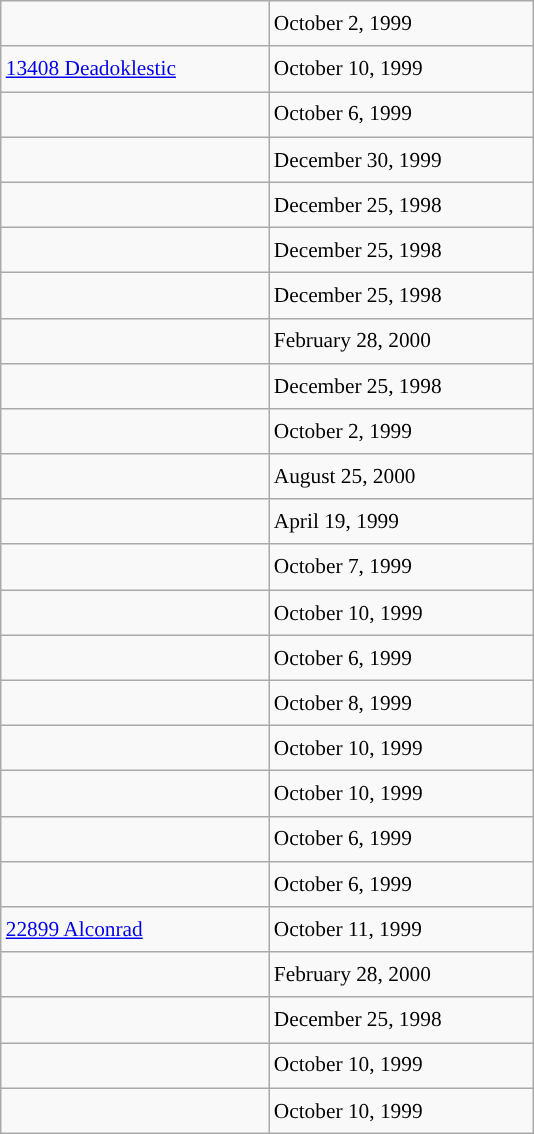<table class="wikitable" style="font-size: 89%; float: left; width: 25em; margin-right: 1em; line-height: 1.65em !important; height: 540px;">
<tr>
<td></td>
<td>October 2, 1999</td>
</tr>
<tr>
<td><a href='#'>13408 Deadoklestic</a></td>
<td>October 10, 1999</td>
</tr>
<tr>
<td></td>
<td>October 6, 1999</td>
</tr>
<tr>
<td></td>
<td>December 30, 1999</td>
</tr>
<tr>
<td></td>
<td>December 25, 1998</td>
</tr>
<tr>
<td></td>
<td>December 25, 1998</td>
</tr>
<tr>
<td></td>
<td>December 25, 1998</td>
</tr>
<tr>
<td></td>
<td>February 28, 2000</td>
</tr>
<tr>
<td></td>
<td>December 25, 1998</td>
</tr>
<tr>
<td></td>
<td>October 2, 1999</td>
</tr>
<tr>
<td></td>
<td>August 25, 2000</td>
</tr>
<tr>
<td></td>
<td>April 19, 1999</td>
</tr>
<tr>
<td></td>
<td>October 7, 1999</td>
</tr>
<tr>
<td></td>
<td>October 10, 1999</td>
</tr>
<tr>
<td></td>
<td>October 6, 1999</td>
</tr>
<tr>
<td></td>
<td>October 8, 1999</td>
</tr>
<tr>
<td></td>
<td>October 10, 1999</td>
</tr>
<tr>
<td></td>
<td>October 10, 1999</td>
</tr>
<tr>
<td></td>
<td>October 6, 1999</td>
</tr>
<tr>
<td></td>
<td>October 6, 1999</td>
</tr>
<tr>
<td><a href='#'>22899 Alconrad</a> </td>
<td>October 11, 1999</td>
</tr>
<tr>
<td></td>
<td>February 28, 2000</td>
</tr>
<tr>
<td></td>
<td>December 25, 1998</td>
</tr>
<tr>
<td></td>
<td>October 10, 1999</td>
</tr>
<tr>
<td></td>
<td>October 10, 1999</td>
</tr>
</table>
